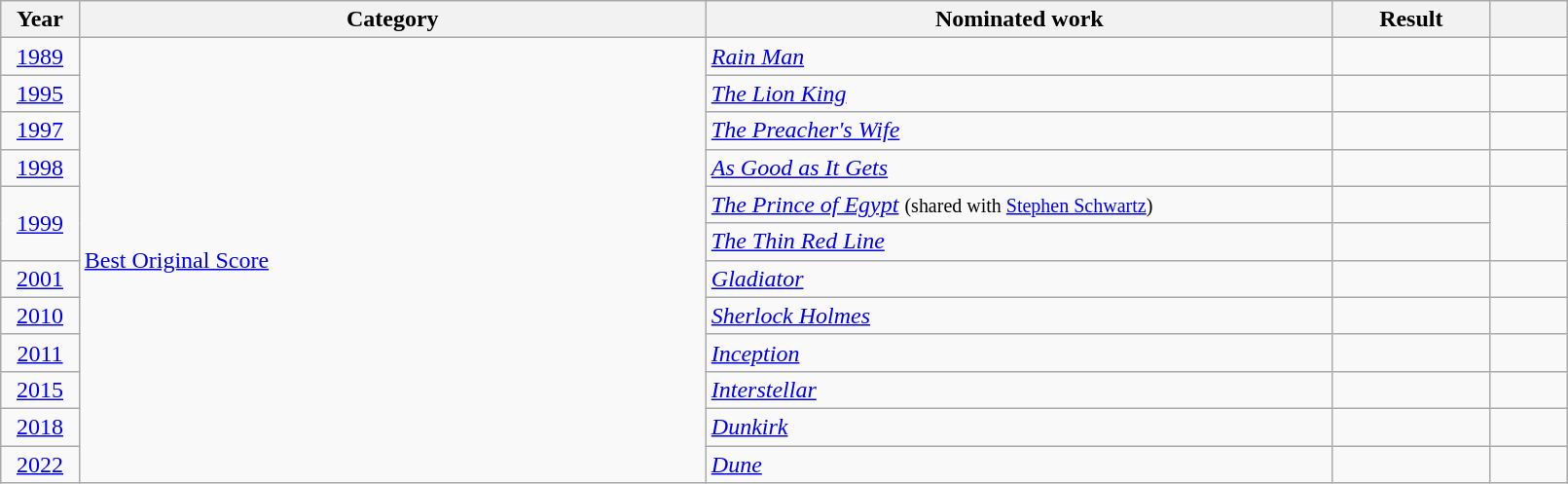<table class="wikitable" style="width:85%;">
<tr>
<th width=5%>Year</th>
<th style="width:40%;">Category</th>
<th style="width:40%;">Nominated work</th>
<th style="width:10%;">Result</th>
<th width=5%></th>
</tr>
<tr>
<td align="center"><a href='#'>1989</a></td>
<td rowspan="12"><a href='#'>Best Original Score</a></td>
<td><em><a href='#'>Rain Man</a></em></td>
<td></td>
<td align="center"></td>
</tr>
<tr>
<td align="center"><a href='#'>1995</a></td>
<td><em><a href='#'>The Lion King</a></em></td>
<td></td>
<td align="center"></td>
</tr>
<tr>
<td align="center"><a href='#'>1997</a></td>
<td><em><a href='#'>The Preacher's Wife</a></em></td>
<td></td>
<td align="center"></td>
</tr>
<tr>
<td align="center"><a href='#'>1998</a></td>
<td><em><a href='#'>As Good as It Gets</a></em></td>
<td></td>
<td align="center"></td>
</tr>
<tr>
<td align="center" rowspan="2"><a href='#'>1999</a></td>
<td><em><a href='#'>The Prince of Egypt</a></em> <small>(shared with <a href='#'>Stephen Schwartz</a>)</small></td>
<td></td>
<td align="center" rowspan="2"></td>
</tr>
<tr>
<td><em><a href='#'>The Thin Red Line</a></em></td>
<td></td>
</tr>
<tr>
<td align="center"><a href='#'>2001</a></td>
<td><em><a href='#'>Gladiator</a></em></td>
<td></td>
<td align="center"></td>
</tr>
<tr>
<td align="center"><a href='#'>2010</a></td>
<td><em><a href='#'>Sherlock Holmes</a></em></td>
<td></td>
<td align="center"></td>
</tr>
<tr>
<td align="center"><a href='#'>2011</a></td>
<td><em><a href='#'>Inception</a></em></td>
<td></td>
<td align="center"></td>
</tr>
<tr>
<td align="center"><a href='#'>2015</a></td>
<td><em><a href='#'>Interstellar</a></em></td>
<td></td>
<td align="center"></td>
</tr>
<tr>
<td align="center"><a href='#'>2018</a></td>
<td><em><a href='#'>Dunkirk</a></em></td>
<td></td>
<td align="center"></td>
</tr>
<tr>
<td align="center"><a href='#'>2022</a></td>
<td><em><a href='#'>Dune</a></em></td>
<td></td>
<td align="center"></td>
</tr>
</table>
